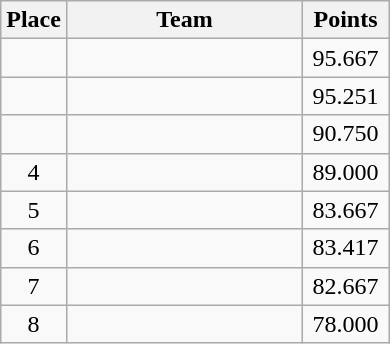<table class="wikitable">
<tr>
<th width=30>Place</th>
<th width=150>Team</th>
<th width=50>Points</th>
</tr>
<tr>
<td align=center></td>
<td></td>
<td align=center>95.667</td>
</tr>
<tr>
<td align=center></td>
<td></td>
<td align=center>95.251</td>
</tr>
<tr>
<td align=center></td>
<td></td>
<td align=center>90.750</td>
</tr>
<tr>
<td align=center>4</td>
<td></td>
<td align=center>89.000</td>
</tr>
<tr>
<td align=center>5</td>
<td></td>
<td align=center>83.667</td>
</tr>
<tr>
<td align=center>6</td>
<td></td>
<td align=center>83.417</td>
</tr>
<tr>
<td align=center>7</td>
<td></td>
<td align=center>82.667</td>
</tr>
<tr>
<td align=center>8</td>
<td></td>
<td align=center>78.000</td>
</tr>
</table>
